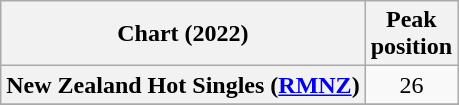<table class="wikitable sortable plainrowheaders" style="text-align:center">
<tr>
<th scope="col">Chart (2022)</th>
<th scope="col">Peak<br>position</th>
</tr>
<tr>
<th scope="row">New Zealand Hot Singles (<a href='#'>RMNZ</a>)</th>
<td>26</td>
</tr>
<tr>
</tr>
</table>
